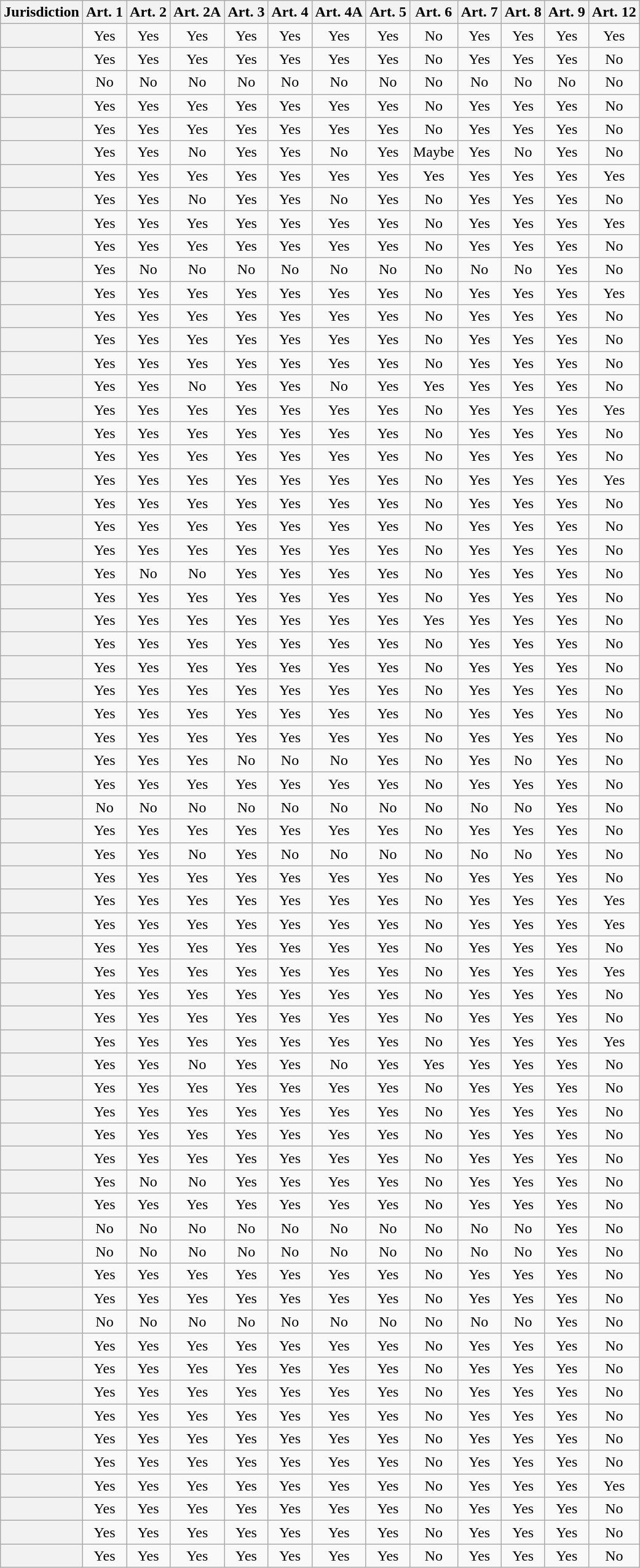<table class="wikitable" style="text-align: center;">
<tr>
<th scope="col">Jurisdiction</th>
<th scope="col">Art. 1</th>
<th scope="col">Art. 2</th>
<th scope="col">Art. 2A</th>
<th scope="col">Art. 3</th>
<th scope="col">Art. 4</th>
<th scope="col">Art. 4A</th>
<th scope="col">Art. 5</th>
<th scope="col">Art. 6</th>
<th scope="col">Art. 7</th>
<th scope="col">Art. 8</th>
<th scope="col">Art. 9</th>
<th scope="col">Art. 12</th>
</tr>
<tr>
<th scope="row" style="text-align: left"></th>
<td>Yes</td>
<td>Yes</td>
<td>Yes</td>
<td>Yes</td>
<td>Yes</td>
<td>Yes</td>
<td>Yes</td>
<td>No</td>
<td>Yes</td>
<td>Yes</td>
<td>Yes</td>
<td>Yes</td>
</tr>
<tr>
<th scope="row" style="text-align: left"></th>
<td>Yes</td>
<td>Yes</td>
<td>Yes</td>
<td>Yes</td>
<td>Yes</td>
<td>Yes</td>
<td>Yes</td>
<td>No</td>
<td>Yes</td>
<td>Yes</td>
<td>Yes</td>
<td>No</td>
</tr>
<tr>
<th scope="row" style="text-align: left"></th>
<td>No</td>
<td>No</td>
<td>No</td>
<td>No</td>
<td>No</td>
<td>No</td>
<td>No</td>
<td>No</td>
<td>No</td>
<td>No</td>
<td>No</td>
<td>No</td>
</tr>
<tr>
<th scope="row" style="text-align: left"></th>
<td>Yes</td>
<td>Yes</td>
<td>Yes</td>
<td>Yes</td>
<td>Yes</td>
<td>Yes</td>
<td>Yes</td>
<td>No</td>
<td>Yes</td>
<td>Yes</td>
<td>Yes</td>
<td>No</td>
</tr>
<tr>
<th scope="row" style="text-align: left"></th>
<td>Yes</td>
<td>Yes</td>
<td>Yes</td>
<td>Yes</td>
<td>Yes</td>
<td>Yes</td>
<td>Yes</td>
<td>No</td>
<td>Yes</td>
<td>Yes</td>
<td>Yes</td>
<td>No</td>
</tr>
<tr>
<th scope="row" style="text-align: left"></th>
<td>Yes</td>
<td>Yes</td>
<td>No</td>
<td>Yes</td>
<td>Yes</td>
<td>No</td>
<td>Yes</td>
<td>Maybe</td>
<td>Yes</td>
<td>No</td>
<td>Yes</td>
<td>No</td>
</tr>
<tr>
<th scope="row" style="text-align: left"></th>
<td>Yes</td>
<td>Yes</td>
<td>Yes</td>
<td>Yes</td>
<td>Yes</td>
<td>Yes</td>
<td>Yes</td>
<td>Yes</td>
<td>Yes</td>
<td>Yes</td>
<td>Yes</td>
<td>Yes</td>
</tr>
<tr>
<th scope="row" style="text-align: left"></th>
<td>Yes</td>
<td>Yes</td>
<td>No</td>
<td>Yes</td>
<td>Yes</td>
<td>No</td>
<td>Yes</td>
<td>No</td>
<td>Yes</td>
<td>Yes</td>
<td>Yes</td>
<td>No</td>
</tr>
<tr>
<th scope="row" style="text-align: left"></th>
<td>Yes</td>
<td>Yes</td>
<td>Yes</td>
<td>Yes</td>
<td>Yes</td>
<td>Yes</td>
<td>Yes</td>
<td>No</td>
<td>Yes</td>
<td>Yes</td>
<td>Yes</td>
<td>Yes</td>
</tr>
<tr>
<th scope="row" style="text-align: left"></th>
<td>Yes</td>
<td>Yes</td>
<td>Yes</td>
<td>Yes</td>
<td>Yes</td>
<td>Yes</td>
<td>Yes</td>
<td>No</td>
<td>Yes</td>
<td>Yes</td>
<td>Yes</td>
<td>No</td>
</tr>
<tr>
<th scope="row" style="text-align: left"></th>
<td>Yes</td>
<td>No</td>
<td>No</td>
<td>No</td>
<td>No</td>
<td>No</td>
<td>No</td>
<td>No</td>
<td>No</td>
<td>No</td>
<td>Yes</td>
<td>No</td>
</tr>
<tr>
<th scope="row" style="text-align: left"></th>
<td>Yes</td>
<td>Yes</td>
<td>Yes</td>
<td>Yes</td>
<td>Yes</td>
<td>Yes</td>
<td>Yes</td>
<td>No</td>
<td>Yes</td>
<td>Yes</td>
<td>Yes</td>
<td>Yes</td>
</tr>
<tr>
<th scope="row" style="text-align: left"></th>
<td>Yes</td>
<td>Yes</td>
<td>Yes</td>
<td>Yes</td>
<td>Yes</td>
<td>Yes</td>
<td>Yes</td>
<td>No</td>
<td>Yes</td>
<td>Yes</td>
<td>Yes</td>
<td>No</td>
</tr>
<tr>
<th scope="row" style="text-align: left"></th>
<td>Yes</td>
<td>Yes</td>
<td>Yes</td>
<td>Yes</td>
<td>Yes</td>
<td>Yes</td>
<td>Yes</td>
<td>No</td>
<td>Yes</td>
<td>Yes</td>
<td>Yes</td>
<td>No</td>
</tr>
<tr>
<th scope="row" style="text-align: left"></th>
<td>Yes</td>
<td>Yes</td>
<td>Yes</td>
<td>Yes</td>
<td>Yes</td>
<td>Yes</td>
<td>Yes</td>
<td>No</td>
<td>Yes</td>
<td>Yes</td>
<td>Yes</td>
<td>No</td>
</tr>
<tr>
<th scope="row" style="text-align: left"></th>
<td>Yes</td>
<td>Yes</td>
<td>No</td>
<td>Yes</td>
<td>Yes</td>
<td>No</td>
<td>Yes</td>
<td>Yes</td>
<td>Yes</td>
<td>Yes</td>
<td>Yes</td>
<td>No</td>
</tr>
<tr>
<th scope="row" style="text-align: left"></th>
<td>Yes</td>
<td>Yes</td>
<td>Yes</td>
<td>Yes</td>
<td>Yes</td>
<td>Yes</td>
<td>Yes</td>
<td>No</td>
<td>Yes</td>
<td>Yes</td>
<td>Yes</td>
<td>Yes</td>
</tr>
<tr>
<th scope="row" style="text-align: left"></th>
<td>Yes</td>
<td>Yes</td>
<td>Yes</td>
<td>Yes</td>
<td>Yes</td>
<td>Yes</td>
<td>Yes</td>
<td>No</td>
<td>Yes</td>
<td>Yes</td>
<td>Yes</td>
<td>No</td>
</tr>
<tr>
<th scope="row" style="text-align: left"></th>
<td>Yes</td>
<td>Yes</td>
<td>Yes</td>
<td>Yes</td>
<td>Yes</td>
<td>Yes</td>
<td>Yes</td>
<td>No</td>
<td>Yes</td>
<td>Yes</td>
<td>Yes</td>
<td>No</td>
</tr>
<tr>
<th scope="row" style="text-align: left"></th>
<td>Yes</td>
<td>Yes</td>
<td>Yes</td>
<td>Yes</td>
<td>Yes</td>
<td>Yes</td>
<td>Yes</td>
<td>No</td>
<td>Yes</td>
<td>Yes</td>
<td>Yes</td>
<td>Yes</td>
</tr>
<tr>
<th scope="row" style="text-align: left"></th>
<td>Yes</td>
<td>Yes</td>
<td>Yes</td>
<td>Yes</td>
<td>Yes</td>
<td>Yes</td>
<td>Yes</td>
<td>No</td>
<td>Yes</td>
<td>Yes</td>
<td>Yes</td>
<td>No</td>
</tr>
<tr>
<th scope="row" style="text-align: left"></th>
<td>Yes</td>
<td>Yes</td>
<td>Yes</td>
<td>Yes</td>
<td>Yes</td>
<td>Yes</td>
<td>Yes</td>
<td>No</td>
<td>Yes</td>
<td>Yes</td>
<td>Yes</td>
<td>No</td>
</tr>
<tr>
<th scope="row" style="text-align: left"></th>
<td>Yes</td>
<td>Yes</td>
<td>Yes</td>
<td>Yes</td>
<td>Yes</td>
<td>Yes</td>
<td>Yes</td>
<td>No</td>
<td>Yes</td>
<td>Yes</td>
<td>Yes</td>
<td>No</td>
</tr>
<tr>
<th scope="row" style="text-align: left"></th>
<td>Yes</td>
<td>No</td>
<td>No</td>
<td>Yes</td>
<td>Yes</td>
<td>Yes</td>
<td>Yes</td>
<td>No</td>
<td>Yes</td>
<td>Yes</td>
<td>Yes</td>
<td>No</td>
</tr>
<tr>
<th scope="row" style="text-align: left"></th>
<td>Yes</td>
<td>Yes</td>
<td>Yes</td>
<td>Yes</td>
<td>Yes</td>
<td>Yes</td>
<td>Yes</td>
<td>No</td>
<td>Yes</td>
<td>Yes</td>
<td>Yes</td>
<td>No</td>
</tr>
<tr>
<th scope="row" style="text-align: left"></th>
<td>Yes</td>
<td>Yes</td>
<td>Yes</td>
<td>Yes</td>
<td>Yes</td>
<td>Yes</td>
<td>Yes</td>
<td>Yes</td>
<td>Yes</td>
<td>Yes</td>
<td>Yes</td>
<td>No</td>
</tr>
<tr>
<th scope="row" style="text-align: left"></th>
<td>Yes</td>
<td>Yes</td>
<td>Yes</td>
<td>Yes</td>
<td>Yes</td>
<td>Yes</td>
<td>Yes</td>
<td>No</td>
<td>Yes</td>
<td>Yes</td>
<td>Yes</td>
<td>No</td>
</tr>
<tr>
<th scope="row" style="text-align: left"></th>
<td>Yes</td>
<td>Yes</td>
<td>Yes</td>
<td>Yes</td>
<td>Yes</td>
<td>Yes</td>
<td>Yes</td>
<td>No</td>
<td>Yes</td>
<td>Yes</td>
<td>Yes</td>
<td>No</td>
</tr>
<tr>
<th scope="row" style="text-align: left"></th>
<td>Yes</td>
<td>Yes</td>
<td>Yes</td>
<td>Yes</td>
<td>Yes</td>
<td>Yes</td>
<td>Yes</td>
<td>No</td>
<td>Yes</td>
<td>Yes</td>
<td>Yes</td>
<td>No</td>
</tr>
<tr>
<th scope="row" style="text-align: left"></th>
<td>Yes</td>
<td>Yes</td>
<td>Yes</td>
<td>Yes</td>
<td>Yes</td>
<td>Yes</td>
<td>Yes</td>
<td>No</td>
<td>Yes</td>
<td>Yes</td>
<td>Yes</td>
<td>No</td>
</tr>
<tr>
<th scope="row" style="text-align: left"></th>
<td>Yes</td>
<td>Yes</td>
<td>Yes</td>
<td>Yes</td>
<td>Yes</td>
<td>Yes</td>
<td>Yes</td>
<td>No</td>
<td>Yes</td>
<td>Yes</td>
<td>Yes</td>
<td>No</td>
</tr>
<tr>
<th scope="row" style="text-align: left"></th>
<td>Yes</td>
<td>Yes</td>
<td>Yes</td>
<td>No</td>
<td>No</td>
<td>No</td>
<td>Yes</td>
<td>No</td>
<td>Yes</td>
<td>No</td>
<td>Yes</td>
<td>No</td>
</tr>
<tr>
<th scope="row" style="text-align: left"></th>
<td>Yes</td>
<td>Yes</td>
<td>Yes</td>
<td>Yes</td>
<td>Yes</td>
<td>Yes</td>
<td>Yes</td>
<td>No</td>
<td>Yes</td>
<td>Yes</td>
<td>Yes</td>
<td>No</td>
</tr>
<tr>
<th scope="row" style="text-align: left"></th>
<td>No</td>
<td>No</td>
<td>No</td>
<td>No</td>
<td>No</td>
<td>No</td>
<td>No</td>
<td>No</td>
<td>No</td>
<td>No</td>
<td>Yes</td>
<td>No</td>
</tr>
<tr>
<th scope="row" style="text-align: left"></th>
<td>Yes</td>
<td>Yes</td>
<td>Yes</td>
<td>Yes</td>
<td>Yes</td>
<td>Yes</td>
<td>Yes</td>
<td>No</td>
<td>Yes</td>
<td>Yes</td>
<td>Yes</td>
<td>No</td>
</tr>
<tr>
<th scope="row" style="text-align: left"></th>
<td>Yes</td>
<td>Yes</td>
<td>No</td>
<td>Yes</td>
<td>No</td>
<td>No</td>
<td>No</td>
<td>No</td>
<td>No</td>
<td>No</td>
<td>Yes</td>
<td>No</td>
</tr>
<tr>
<th scope="row" style="text-align: left"></th>
<td>Yes</td>
<td>Yes</td>
<td>Yes</td>
<td>Yes</td>
<td>Yes</td>
<td>Yes</td>
<td>Yes</td>
<td>No</td>
<td>Yes</td>
<td>Yes</td>
<td>Yes</td>
<td>No</td>
</tr>
<tr>
<th scope="row" style="text-align: left"></th>
<td>Yes</td>
<td>Yes</td>
<td>Yes</td>
<td>Yes</td>
<td>Yes</td>
<td>Yes</td>
<td>Yes</td>
<td>No</td>
<td>Yes</td>
<td>Yes</td>
<td>Yes</td>
<td>Yes</td>
</tr>
<tr>
<th scope="row" style="text-align: left"></th>
<td>Yes</td>
<td>Yes</td>
<td>Yes</td>
<td>Yes</td>
<td>Yes</td>
<td>Yes</td>
<td>Yes</td>
<td>No</td>
<td>Yes</td>
<td>Yes</td>
<td>Yes</td>
<td>Yes</td>
</tr>
<tr>
<th scope="row" style="text-align: left"></th>
<td>Yes</td>
<td>Yes</td>
<td>Yes</td>
<td>Yes</td>
<td>Yes</td>
<td>Yes</td>
<td>Yes</td>
<td>No</td>
<td>Yes</td>
<td>Yes</td>
<td>Yes</td>
<td>No</td>
</tr>
<tr>
<th scope="row" style="text-align: left"></th>
<td>Yes</td>
<td>Yes</td>
<td>Yes</td>
<td>Yes</td>
<td>Yes</td>
<td>Yes</td>
<td>Yes</td>
<td>No</td>
<td>Yes</td>
<td>Yes</td>
<td>Yes</td>
<td>Yes</td>
</tr>
<tr>
<th scope="row" style="text-align: left"></th>
<td>Yes</td>
<td>Yes</td>
<td>Yes</td>
<td>Yes</td>
<td>Yes</td>
<td>Yes</td>
<td>Yes</td>
<td>No</td>
<td>Yes</td>
<td>Yes</td>
<td>Yes</td>
<td>No</td>
</tr>
<tr>
<th scope="row" style="text-align: left"></th>
<td>Yes</td>
<td>Yes</td>
<td>Yes</td>
<td>Yes</td>
<td>Yes</td>
<td>Yes</td>
<td>Yes</td>
<td>No</td>
<td>Yes</td>
<td>Yes</td>
<td>Yes</td>
<td>No</td>
</tr>
<tr>
<th scope="row" style="text-align: left"></th>
<td>Yes</td>
<td>Yes</td>
<td>Yes</td>
<td>Yes</td>
<td>Yes</td>
<td>Yes</td>
<td>Yes</td>
<td>No</td>
<td>Yes</td>
<td>Yes</td>
<td>Yes</td>
<td>Yes</td>
</tr>
<tr>
<th scope="row" style="text-align: left"></th>
<td>Yes</td>
<td>Yes</td>
<td>No</td>
<td>Yes</td>
<td>Yes</td>
<td>No</td>
<td>Yes</td>
<td>Yes</td>
<td>Yes</td>
<td>Yes</td>
<td>Yes</td>
<td>No</td>
</tr>
<tr>
<th scope="row" style="text-align: left"></th>
<td>Yes</td>
<td>Yes</td>
<td>Yes</td>
<td>Yes</td>
<td>Yes</td>
<td>Yes</td>
<td>Yes</td>
<td>No</td>
<td>Yes</td>
<td>Yes</td>
<td>Yes</td>
<td>No</td>
</tr>
<tr>
<th scope="row" style="text-align: left"></th>
<td>Yes</td>
<td>Yes</td>
<td>Yes</td>
<td>Yes</td>
<td>Yes</td>
<td>Yes</td>
<td>Yes</td>
<td>No</td>
<td>Yes</td>
<td>Yes</td>
<td>Yes</td>
<td>No</td>
</tr>
<tr>
<th scope="row" style="text-align: left"></th>
<td>Yes</td>
<td>Yes</td>
<td>Yes</td>
<td>Yes</td>
<td>Yes</td>
<td>Yes</td>
<td>Yes</td>
<td>No</td>
<td>Yes</td>
<td>Yes</td>
<td>Yes</td>
<td>No</td>
</tr>
<tr>
<th scope="row" style="text-align: left"></th>
<td>Yes</td>
<td>Yes</td>
<td>Yes</td>
<td>Yes</td>
<td>Yes</td>
<td>Yes</td>
<td>Yes</td>
<td>No</td>
<td>Yes</td>
<td>Yes</td>
<td>Yes</td>
<td>No</td>
</tr>
<tr>
<th scope="row" style="text-align: left"></th>
<td>Yes</td>
<td>No</td>
<td>No</td>
<td>Yes</td>
<td>Yes</td>
<td>Yes</td>
<td>Yes</td>
<td>No</td>
<td>Yes</td>
<td>Yes</td>
<td>Yes</td>
<td>No</td>
</tr>
<tr>
<th scope="row" style="text-align: left"></th>
<td>Yes</td>
<td>Yes</td>
<td>Yes</td>
<td>Yes</td>
<td>Yes</td>
<td>Yes</td>
<td>Yes</td>
<td>No</td>
<td>Yes</td>
<td>Yes</td>
<td>Yes</td>
<td>No</td>
</tr>
<tr>
<th scope="row" style="text-align: left"></th>
<td>No</td>
<td>No</td>
<td>No</td>
<td>No</td>
<td>No</td>
<td>No</td>
<td>No</td>
<td>No</td>
<td>No</td>
<td>No</td>
<td>Yes</td>
<td>No</td>
</tr>
<tr>
<th scope="row" style="text-align: left"></th>
<td>No</td>
<td>No</td>
<td>No</td>
<td>No</td>
<td>No</td>
<td>No</td>
<td>No</td>
<td>No</td>
<td>No</td>
<td>No</td>
<td>Yes</td>
<td>No</td>
</tr>
<tr>
<th scope="row" style="text-align: left"></th>
<td>Yes</td>
<td>Yes</td>
<td>Yes</td>
<td>Yes</td>
<td>Yes</td>
<td>Yes</td>
<td>Yes</td>
<td>No</td>
<td>Yes</td>
<td>Yes</td>
<td>Yes</td>
<td>No</td>
</tr>
<tr>
<th scope="row" style="text-align: left"></th>
<td>Yes</td>
<td>Yes</td>
<td>Yes</td>
<td>Yes</td>
<td>Yes</td>
<td>Yes</td>
<td>Yes</td>
<td>No</td>
<td>Yes</td>
<td>Yes</td>
<td>Yes</td>
<td>No</td>
</tr>
<tr>
<th scope="row" style="text-align: left"></th>
<td>No</td>
<td>No</td>
<td>No</td>
<td>No</td>
<td>No</td>
<td>No</td>
<td>No</td>
<td>No</td>
<td>No</td>
<td>No</td>
<td>Yes</td>
<td>No</td>
</tr>
<tr>
<th scope="row" style="text-align: left"></th>
<td>Yes</td>
<td>Yes</td>
<td>Yes</td>
<td>Yes</td>
<td>Yes</td>
<td>Yes</td>
<td>Yes</td>
<td>No</td>
<td>Yes</td>
<td>Yes</td>
<td>Yes</td>
<td>No</td>
</tr>
<tr>
<th scope="row" style="text-align: left"></th>
<td>Yes</td>
<td>Yes</td>
<td>Yes</td>
<td>Yes</td>
<td>Yes</td>
<td>Yes</td>
<td>Yes</td>
<td>No</td>
<td>Yes</td>
<td>Yes</td>
<td>Yes</td>
<td>No</td>
</tr>
<tr>
<th scope="row" style="text-align: left"></th>
<td>Yes</td>
<td>Yes</td>
<td>Yes</td>
<td>Yes</td>
<td>Yes</td>
<td>Yes</td>
<td>Yes</td>
<td>No</td>
<td>Yes</td>
<td>Yes</td>
<td>Yes</td>
<td>No</td>
</tr>
<tr>
<th scope="row" style="text-align: left"></th>
<td>Yes</td>
<td>Yes</td>
<td>Yes</td>
<td>Yes</td>
<td>Yes</td>
<td>Yes</td>
<td>Yes</td>
<td>No</td>
<td>Yes</td>
<td>Yes</td>
<td>Yes</td>
<td>No</td>
</tr>
<tr>
<th scope="row" style="text-align: left"></th>
<td>Yes</td>
<td>Yes</td>
<td>Yes</td>
<td>Yes</td>
<td>Yes</td>
<td>Yes</td>
<td>Yes</td>
<td>No</td>
<td>Yes</td>
<td>Yes</td>
<td>Yes</td>
<td>No</td>
</tr>
<tr>
<th scope="row" style="text-align: left"></th>
<td>Yes</td>
<td>Yes</td>
<td>Yes</td>
<td>Yes</td>
<td>Yes</td>
<td>Yes</td>
<td>Yes</td>
<td>No</td>
<td>Yes</td>
<td>Yes</td>
<td>Yes</td>
<td>No</td>
</tr>
<tr>
<th scope="row" style="text-align: left"></th>
<td>Yes</td>
<td>Yes</td>
<td>Yes</td>
<td>Yes</td>
<td>Yes</td>
<td>Yes</td>
<td>Yes</td>
<td>No</td>
<td>Yes</td>
<td>Yes</td>
<td>Yes</td>
<td>Yes</td>
</tr>
<tr>
<th scope="row" style="text-align: left"></th>
<td>Yes</td>
<td>Yes</td>
<td>Yes</td>
<td>Yes</td>
<td>Yes</td>
<td>Yes</td>
<td>Yes</td>
<td>No</td>
<td>Yes</td>
<td>Yes</td>
<td>Yes</td>
<td>No</td>
</tr>
<tr>
<th scope="row" style="text-align: left"></th>
<td>Yes</td>
<td>Yes</td>
<td>Yes</td>
<td>Yes</td>
<td>Yes</td>
<td>Yes</td>
<td>Yes</td>
<td>No</td>
<td>Yes</td>
<td>Yes</td>
<td>Yes</td>
<td>No</td>
</tr>
<tr>
<th scope="row" style="text-align: left"></th>
<td>Yes</td>
<td>Yes</td>
<td>Yes</td>
<td>Yes</td>
<td>Yes</td>
<td>Yes</td>
<td>Yes</td>
<td>No</td>
<td>Yes</td>
<td>Yes</td>
<td>Yes</td>
<td>No</td>
</tr>
</table>
